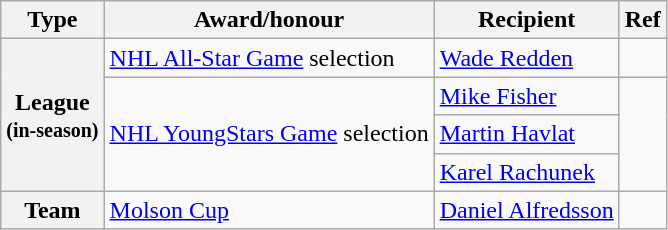<table class="wikitable">
<tr>
<th scope="col">Type</th>
<th scope="col">Award/honour</th>
<th scope="col">Recipient</th>
<th scope="col">Ref</th>
</tr>
<tr>
<th scope="row" rowspan="4">League<br><small>(in-season)</small></th>
<td><a href='#'>NHL All-Star Game</a> selection</td>
<td><a href='#'>Wade Redden</a></td>
<td></td>
</tr>
<tr>
<td rowspan="3"><a href='#'>NHL YoungStars Game</a> selection</td>
<td><a href='#'>Mike Fisher</a></td>
<td rowspan="3"></td>
</tr>
<tr>
<td><a href='#'>Martin Havlat</a></td>
</tr>
<tr>
<td><a href='#'>Karel Rachunek</a></td>
</tr>
<tr>
<th scope="row">Team</th>
<td><a href='#'>Molson Cup</a></td>
<td><a href='#'>Daniel Alfredsson</a></td>
<td></td>
</tr>
</table>
